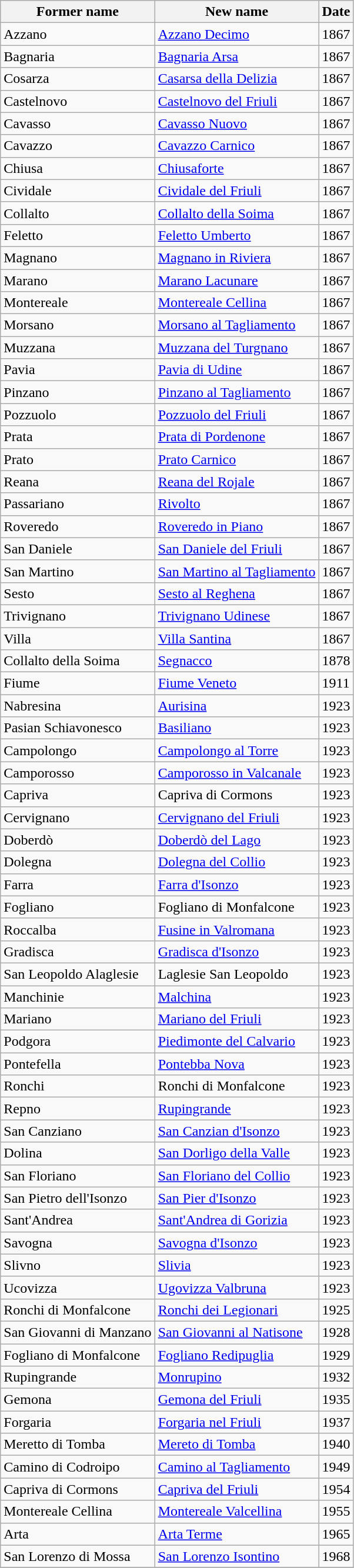<table class="wikitable sortable">
<tr>
<th>Former name</th>
<th>New name</th>
<th>Date</th>
</tr>
<tr>
<td>Azzano</td>
<td><a href='#'>Azzano Decimo</a></td>
<td>1867</td>
</tr>
<tr>
<td>Bagnaria</td>
<td><a href='#'>Bagnaria Arsa</a></td>
<td>1867</td>
</tr>
<tr>
<td>Cosarza</td>
<td><a href='#'>Casarsa della Delizia</a></td>
<td>1867</td>
</tr>
<tr>
<td>Castelnovo</td>
<td><a href='#'>Castelnovo del Friuli</a></td>
<td>1867</td>
</tr>
<tr>
<td>Cavasso</td>
<td><a href='#'>Cavasso Nuovo</a></td>
<td>1867</td>
</tr>
<tr>
<td>Cavazzo</td>
<td><a href='#'>Cavazzo Carnico</a></td>
<td>1867</td>
</tr>
<tr>
<td>Chiusa</td>
<td><a href='#'>Chiusaforte</a></td>
<td>1867</td>
</tr>
<tr>
<td>Cividale</td>
<td><a href='#'>Cividale del Friuli</a></td>
<td>1867</td>
</tr>
<tr>
<td>Collalto</td>
<td><a href='#'>Collalto della Soima</a></td>
<td>1867</td>
</tr>
<tr>
<td>Feletto</td>
<td><a href='#'>Feletto Umberto</a></td>
<td>1867</td>
</tr>
<tr>
<td>Magnano</td>
<td><a href='#'>Magnano in Riviera</a></td>
<td>1867</td>
</tr>
<tr>
<td>Marano</td>
<td><a href='#'>Marano Lacunare</a></td>
<td>1867</td>
</tr>
<tr>
<td>Montereale</td>
<td><a href='#'>Montereale Cellina</a></td>
<td>1867</td>
</tr>
<tr>
<td>Morsano</td>
<td><a href='#'>Morsano al Tagliamento</a></td>
<td>1867</td>
</tr>
<tr>
<td>Muzzana</td>
<td><a href='#'>Muzzana del Turgnano</a></td>
<td>1867</td>
</tr>
<tr>
<td>Pavia</td>
<td><a href='#'>Pavia di Udine</a></td>
<td>1867</td>
</tr>
<tr>
<td>Pinzano</td>
<td><a href='#'>Pinzano al Tagliamento</a></td>
<td>1867</td>
</tr>
<tr>
<td>Pozzuolo</td>
<td><a href='#'>Pozzuolo del Friuli</a></td>
<td>1867</td>
</tr>
<tr>
<td>Prata</td>
<td><a href='#'>Prata di Pordenone</a></td>
<td>1867</td>
</tr>
<tr>
<td>Prato</td>
<td><a href='#'>Prato Carnico</a></td>
<td>1867</td>
</tr>
<tr>
<td>Reana</td>
<td><a href='#'>Reana del Rojale</a></td>
<td>1867</td>
</tr>
<tr>
<td>Passariano</td>
<td><a href='#'>Rivolto</a></td>
<td>1867</td>
</tr>
<tr>
<td>Roveredo</td>
<td><a href='#'>Roveredo in Piano</a></td>
<td>1867</td>
</tr>
<tr>
<td>San Daniele</td>
<td><a href='#'>San Daniele del Friuli</a></td>
<td>1867</td>
</tr>
<tr>
<td>San Martino</td>
<td><a href='#'>San Martino al Tagliamento</a></td>
<td>1867</td>
</tr>
<tr>
<td>Sesto</td>
<td><a href='#'>Sesto al Reghena</a></td>
<td>1867</td>
</tr>
<tr>
<td>Trivignano</td>
<td><a href='#'>Trivignano Udinese</a></td>
<td>1867</td>
</tr>
<tr>
<td>Villa</td>
<td><a href='#'>Villa Santina</a></td>
<td>1867</td>
</tr>
<tr>
<td>Collalto della Soima</td>
<td><a href='#'>Segnacco</a></td>
<td>1878</td>
</tr>
<tr>
<td>Fiume</td>
<td><a href='#'>Fiume Veneto</a></td>
<td>1911</td>
</tr>
<tr>
<td>Nabresina</td>
<td><a href='#'>Aurisina</a></td>
<td>1923</td>
</tr>
<tr>
<td>Pasian Schiavonesco</td>
<td><a href='#'>Basiliano</a></td>
<td>1923</td>
</tr>
<tr>
<td>Campolongo</td>
<td><a href='#'>Campolongo al Torre</a></td>
<td>1923</td>
</tr>
<tr>
<td>Camporosso</td>
<td><a href='#'>Camporosso in Valcanale</a></td>
<td>1923</td>
</tr>
<tr>
<td>Capriva</td>
<td>Capriva di Cormons</td>
<td>1923</td>
</tr>
<tr>
<td>Cervignano</td>
<td><a href='#'>Cervignano del Friuli</a></td>
<td>1923</td>
</tr>
<tr>
<td>Doberdò</td>
<td><a href='#'>Doberdò del Lago</a></td>
<td>1923</td>
</tr>
<tr>
<td>Dolegna</td>
<td><a href='#'>Dolegna del Collio</a></td>
<td>1923</td>
</tr>
<tr>
<td>Farra</td>
<td><a href='#'>Farra d'Isonzo</a></td>
<td>1923</td>
</tr>
<tr>
<td>Fogliano</td>
<td>Fogliano di Monfalcone</td>
<td>1923</td>
</tr>
<tr>
<td>Roccalba</td>
<td><a href='#'>Fusine in Valromana</a></td>
<td>1923</td>
</tr>
<tr>
<td>Gradisca</td>
<td><a href='#'>Gradisca d'Isonzo</a></td>
<td>1923</td>
</tr>
<tr>
<td>San Leopoldo Alaglesie</td>
<td>Laglesie San Leopoldo</td>
<td>1923</td>
</tr>
<tr>
<td>Manchinie</td>
<td><a href='#'>Malchina</a></td>
<td>1923</td>
</tr>
<tr>
<td>Mariano</td>
<td><a href='#'>Mariano del Friuli</a></td>
<td>1923</td>
</tr>
<tr>
<td>Podgora</td>
<td><a href='#'>Piedimonte del Calvario</a></td>
<td>1923</td>
</tr>
<tr>
<td>Pontefella</td>
<td><a href='#'>Pontebba Nova</a></td>
<td>1923</td>
</tr>
<tr>
<td>Ronchi</td>
<td>Ronchi di Monfalcone</td>
<td>1923</td>
</tr>
<tr>
<td>Repno</td>
<td><a href='#'>Rupingrande</a></td>
<td>1923</td>
</tr>
<tr>
<td>San Canziano</td>
<td><a href='#'>San Canzian d'Isonzo</a></td>
<td>1923</td>
</tr>
<tr>
<td>Dolina</td>
<td><a href='#'>San Dorligo della Valle</a></td>
<td>1923</td>
</tr>
<tr>
<td>San Floriano</td>
<td><a href='#'>San Floriano del Collio</a></td>
<td>1923</td>
</tr>
<tr>
<td>San Pietro dell'Isonzo</td>
<td><a href='#'>San Pier d'Isonzo</a></td>
<td>1923</td>
</tr>
<tr>
<td>Sant'Andrea</td>
<td><a href='#'>Sant'Andrea di Gorizia</a></td>
<td>1923</td>
</tr>
<tr>
<td>Savogna</td>
<td><a href='#'>Savogna d'Isonzo</a></td>
<td>1923</td>
</tr>
<tr>
<td>Slivno</td>
<td><a href='#'>Slivia</a></td>
<td>1923</td>
</tr>
<tr>
<td>Ucovizza</td>
<td><a href='#'>Ugovizza Valbruna</a></td>
<td>1923</td>
</tr>
<tr>
<td>Ronchi di Monfalcone</td>
<td><a href='#'>Ronchi dei Legionari</a></td>
<td>1925</td>
</tr>
<tr>
<td>San Giovanni di Manzano</td>
<td><a href='#'>San Giovanni al Natisone</a></td>
<td>1928</td>
</tr>
<tr>
<td>Fogliano di Monfalcone</td>
<td><a href='#'>Fogliano Redipuglia</a></td>
<td>1929</td>
</tr>
<tr>
<td>Rupingrande</td>
<td><a href='#'>Monrupino</a></td>
<td>1932</td>
</tr>
<tr>
<td>Gemona</td>
<td><a href='#'>Gemona del Friuli</a></td>
<td>1935</td>
</tr>
<tr>
<td>Forgaria</td>
<td><a href='#'>Forgaria nel Friuli</a></td>
<td>1937</td>
</tr>
<tr>
<td>Meretto di Tomba</td>
<td><a href='#'>Mereto di Tomba</a></td>
<td>1940</td>
</tr>
<tr>
<td>Camino di Codroipo</td>
<td><a href='#'>Camino al Tagliamento</a></td>
<td>1949</td>
</tr>
<tr>
<td>Capriva di Cormons</td>
<td><a href='#'>Capriva del Friuli</a></td>
<td>1954</td>
</tr>
<tr>
<td>Montereale Cellina</td>
<td><a href='#'>Montereale Valcellina</a></td>
<td>1955</td>
</tr>
<tr>
<td>Arta</td>
<td><a href='#'>Arta Terme</a></td>
<td>1965</td>
</tr>
<tr>
<td>San Lorenzo di Mossa</td>
<td><a href='#'>San Lorenzo Isontino</a></td>
<td>1968</td>
</tr>
<tr>
</tr>
</table>
